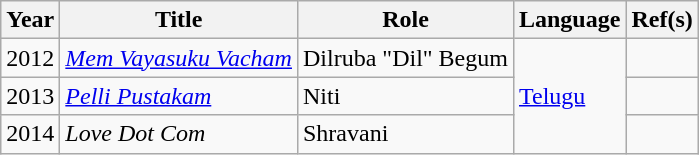<table class="wikitable sortable">
<tr>
<th>Year</th>
<th>Title</th>
<th>Role</th>
<th>Language</th>
<th>Ref(s)</th>
</tr>
<tr>
<td>2012</td>
<td><em><a href='#'>Mem Vayasuku Vacham</a></em></td>
<td>Dilruba "Dil" Begum</td>
<td rowspan="3"><a href='#'>Telugu</a></td>
<td></td>
</tr>
<tr>
<td>2013</td>
<td><em><a href='#'>Pelli Pustakam</a></em></td>
<td>Niti</td>
<td></td>
</tr>
<tr>
<td>2014</td>
<td><em>Love Dot Com</em></td>
<td>Shravani</td>
<td></td>
</tr>
</table>
